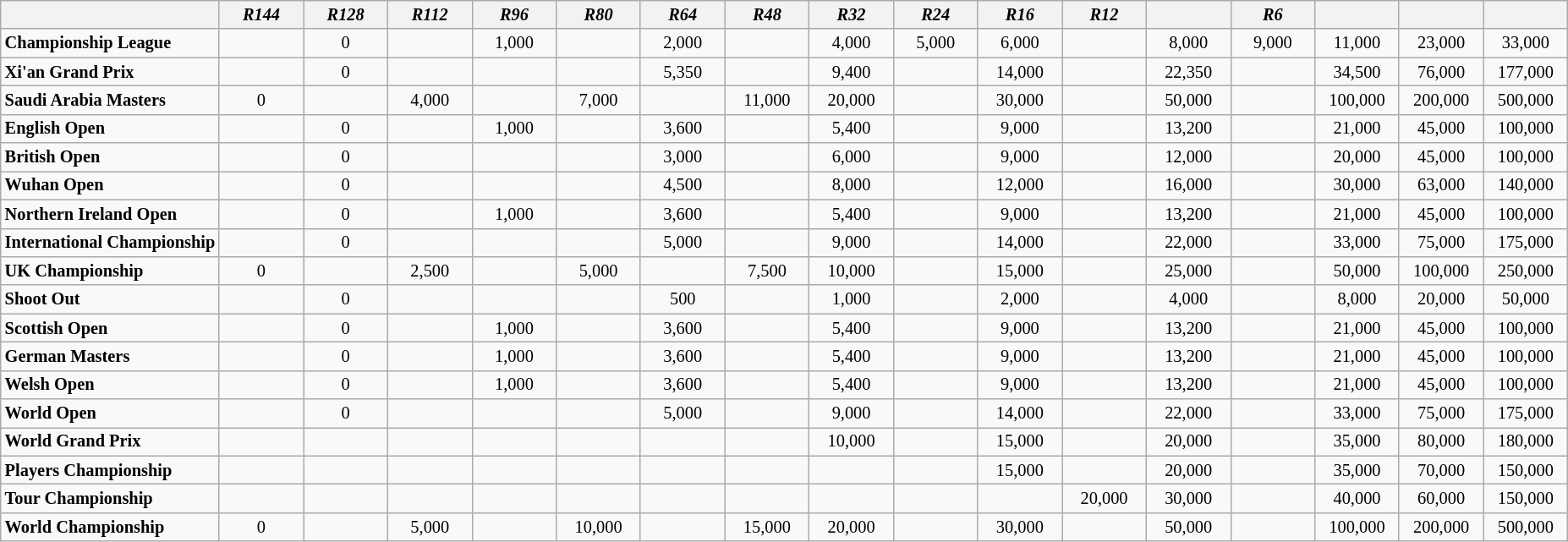<table class="wikitable sortable" style="text-align: center; font-size:85%;">
<tr>
<th></th>
<th width=60><em>R144</em></th>
<th width=60><em>R128</em></th>
<th width=60><em>R112</em></th>
<th width=60><em>R96</em></th>
<th width=60><em>R80</em></th>
<th width=60><em>R64</em></th>
<th width=60><em>R48</em></th>
<th width=60><em>R32</em></th>
<th width=60><em>R24</em></th>
<th width=60><em>R16</em></th>
<th width=60><em>R12</em></th>
<th width=60><em></em></th>
<th width=60><em>R6</em></th>
<th width=60><em></em></th>
<th width=60><em></em></th>
<th width=60><em></em></th>
</tr>
<tr>
<td style="text-align:left;"><strong>Championship League</strong></td>
<td></td>
<td>0<br></td>
<td></td>
<td>1,000<br></td>
<td></td>
<td>2,000<br></td>
<td></td>
<td>4,000<br></td>
<td>5,000<br></td>
<td>6,000<br></td>
<td></td>
<td>8,000<br></td>
<td>9,000<br></td>
<td>11,000<br></td>
<td>23,000</td>
<td>33,000</td>
</tr>
<tr>
<td style="text-align:left;"><strong>Xi'an Grand Prix</strong></td>
<td></td>
<td>0</td>
<td></td>
<td></td>
<td></td>
<td>5,350</td>
<td></td>
<td>9,400</td>
<td></td>
<td>14,000</td>
<td></td>
<td>22,350</td>
<td></td>
<td>34,500</td>
<td>76,000</td>
<td>177,000</td>
</tr>
<tr>
<td style="text-align:left;"><strong>Saudi Arabia Masters</strong></td>
<td>0</td>
<td></td>
<td>4,000<br></td>
<td></td>
<td>7,000<br></td>
<td></td>
<td>11,000</td>
<td>20,000<br></td>
<td></td>
<td>30,000</td>
<td></td>
<td>50,000</td>
<td></td>
<td>100,000</td>
<td>200,000</td>
<td>500,000</td>
</tr>
<tr>
<td style="text-align:left;"><strong>English Open</strong></td>
<td></td>
<td>0</td>
<td></td>
<td>1,000<br></td>
<td></td>
<td>3,600<br></td>
<td></td>
<td>5,400</td>
<td></td>
<td>9,000</td>
<td></td>
<td>13,200</td>
<td></td>
<td>21,000</td>
<td>45,000</td>
<td>100,000</td>
</tr>
<tr>
<td style="text-align:left;"><strong>British Open</strong></td>
<td></td>
<td>0</td>
<td></td>
<td></td>
<td></td>
<td>3,000</td>
<td></td>
<td>6,000</td>
<td></td>
<td>9,000</td>
<td></td>
<td>12,000</td>
<td></td>
<td>20,000</td>
<td>45,000</td>
<td>100,000</td>
</tr>
<tr>
<td style="text-align:left;"><strong>Wuhan Open</strong></td>
<td></td>
<td>0</td>
<td></td>
<td></td>
<td></td>
<td>4,500</td>
<td></td>
<td>8,000</td>
<td></td>
<td>12,000</td>
<td></td>
<td>16,000</td>
<td></td>
<td>30,000</td>
<td>63,000</td>
<td>140,000</td>
</tr>
<tr>
<td style="text-align:left;"><strong>Northern Ireland Open</strong></td>
<td></td>
<td>0</td>
<td></td>
<td>1,000<br></td>
<td></td>
<td>3,600<br></td>
<td></td>
<td>5,400</td>
<td></td>
<td>9,000</td>
<td></td>
<td>13,200</td>
<td></td>
<td>21,000</td>
<td>45,000</td>
<td>100,000</td>
</tr>
<tr>
<td style="text-align:left;"><strong>International Championship</strong></td>
<td></td>
<td>0</td>
<td></td>
<td></td>
<td></td>
<td>5,000</td>
<td></td>
<td>9,000</td>
<td></td>
<td>14,000</td>
<td></td>
<td>22,000</td>
<td></td>
<td>33,000</td>
<td>75,000</td>
<td>175,000</td>
</tr>
<tr>
<td style="text-align:left;"><strong>UK Championship</strong></td>
<td>0</td>
<td></td>
<td>2,500<br></td>
<td></td>
<td>5,000<br></td>
<td></td>
<td>7,500</td>
<td>10,000<br></td>
<td></td>
<td>15,000</td>
<td></td>
<td>25,000</td>
<td></td>
<td>50,000</td>
<td>100,000</td>
<td>250,000</td>
</tr>
<tr>
<td style="text-align:left;"><strong>Shoot Out</strong></td>
<td></td>
<td>0</td>
<td></td>
<td></td>
<td></td>
<td>500</td>
<td></td>
<td>1,000</td>
<td></td>
<td>2,000</td>
<td></td>
<td>4,000</td>
<td></td>
<td>8,000</td>
<td>20,000</td>
<td>50,000</td>
</tr>
<tr>
<td style="text-align:left;"><strong>Scottish Open</strong></td>
<td></td>
<td>0</td>
<td></td>
<td>1,000<br></td>
<td></td>
<td>3,600<br></td>
<td></td>
<td>5,400</td>
<td></td>
<td>9,000</td>
<td></td>
<td>13,200</td>
<td></td>
<td>21,000</td>
<td>45,000</td>
<td>100,000</td>
</tr>
<tr>
<td style="text-align:left;"><strong>German Masters</strong></td>
<td></td>
<td>0</td>
<td></td>
<td>1,000<br></td>
<td></td>
<td>3,600<br></td>
<td></td>
<td>5,400</td>
<td></td>
<td>9,000</td>
<td></td>
<td>13,200</td>
<td></td>
<td>21,000</td>
<td>45,000</td>
<td>100,000</td>
</tr>
<tr>
<td style="text-align:left;"><strong>Welsh Open</strong></td>
<td></td>
<td>0</td>
<td></td>
<td>1,000<br></td>
<td></td>
<td>3,600<br></td>
<td></td>
<td>5,400</td>
<td></td>
<td>9,000</td>
<td></td>
<td>13,200</td>
<td></td>
<td>21,000</td>
<td>45,000</td>
<td>100,000</td>
</tr>
<tr>
<td style="text-align:left;"><strong>World Open</strong></td>
<td></td>
<td>0</td>
<td></td>
<td></td>
<td></td>
<td>5,000</td>
<td></td>
<td>9,000</td>
<td></td>
<td>14,000</td>
<td></td>
<td>22,000</td>
<td></td>
<td>33,000</td>
<td>75,000</td>
<td>175,000</td>
</tr>
<tr>
<td style="text-align:left;"><strong>World Grand Prix</strong></td>
<td></td>
<td></td>
<td></td>
<td></td>
<td></td>
<td></td>
<td></td>
<td>10,000</td>
<td></td>
<td>15,000</td>
<td></td>
<td>20,000</td>
<td></td>
<td>35,000</td>
<td>80,000</td>
<td>180,000</td>
</tr>
<tr>
<td style="text-align:left;"><strong>Players Championship</strong></td>
<td></td>
<td></td>
<td></td>
<td></td>
<td></td>
<td></td>
<td></td>
<td></td>
<td></td>
<td>15,000</td>
<td></td>
<td>20,000</td>
<td></td>
<td>35,000</td>
<td>70,000</td>
<td>150,000</td>
</tr>
<tr>
<td style="text-align:left;"><strong>Tour Championship</strong></td>
<td></td>
<td></td>
<td></td>
<td></td>
<td></td>
<td></td>
<td></td>
<td></td>
<td></td>
<td></td>
<td>20,000</td>
<td>30,000</td>
<td></td>
<td>40,000</td>
<td>60,000</td>
<td>150,000</td>
</tr>
<tr>
<td style="text-align:left;"><strong>World Championship</strong></td>
<td>0</td>
<td></td>
<td>5,000<br></td>
<td></td>
<td>10,000<br></td>
<td></td>
<td>15,000</td>
<td>20,000<br></td>
<td></td>
<td>30,000</td>
<td></td>
<td>50,000</td>
<td></td>
<td>100,000</td>
<td>200,000</td>
<td>500,000</td>
</tr>
</table>
